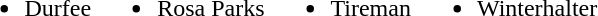<table>
<tr>
<td><br><ul><li>Durfee</li></ul></td>
<td><br><ul><li>Rosa Parks</li></ul></td>
<td><br><ul><li>Tireman</li></ul></td>
<td><br><ul><li>Winterhalter</li></ul></td>
</tr>
</table>
